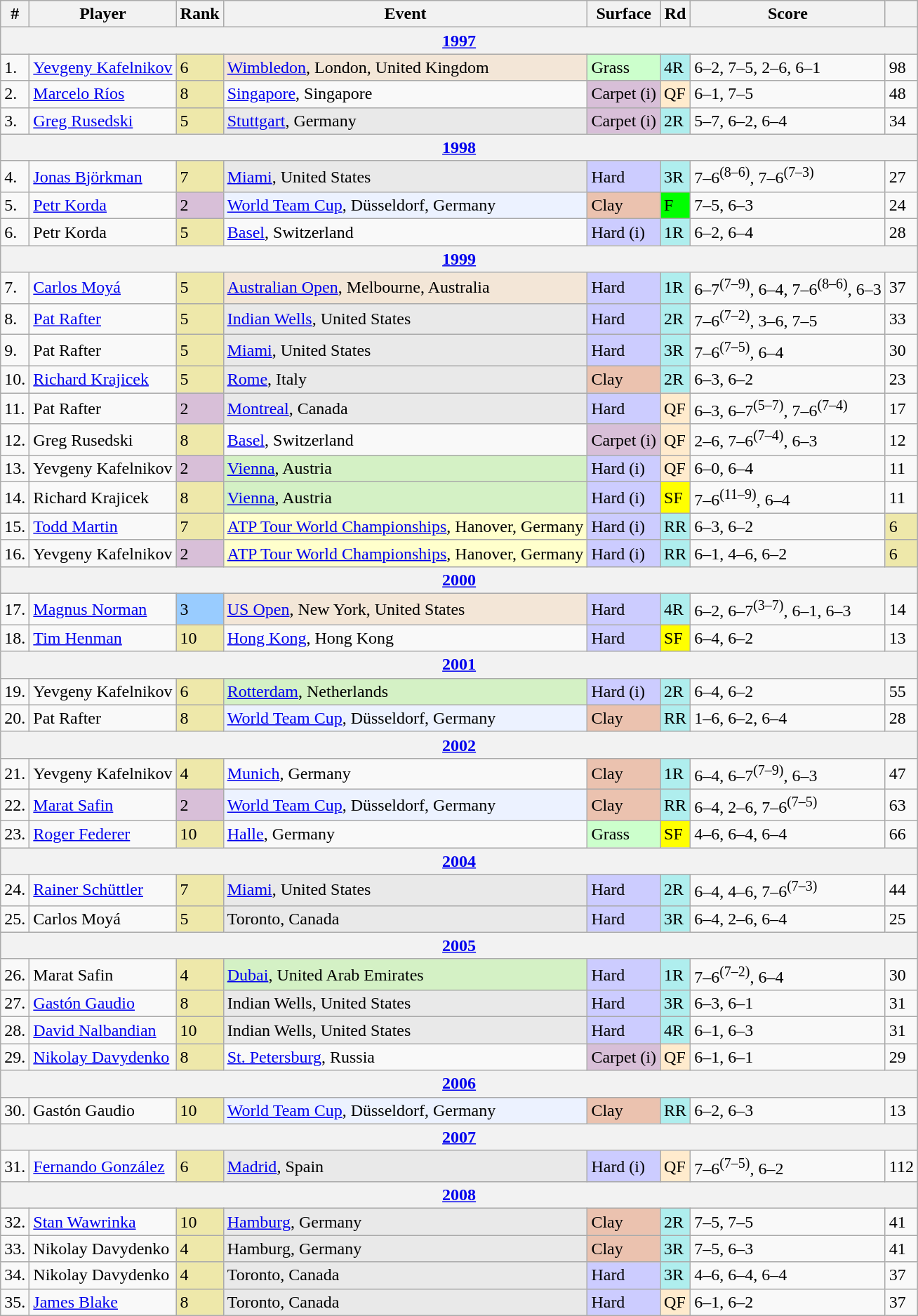<table class="wikitable sortable">
<tr>
<th>#</th>
<th>Player</th>
<th>Rank</th>
<th>Event</th>
<th>Surface</th>
<th>Rd</th>
<th>Score</th>
<th></th>
</tr>
<tr>
<th colspan=8><a href='#'>1997</a></th>
</tr>
<tr>
<td>1.</td>
<td> <a href='#'>Yevgeny Kafelnikov</a></td>
<td bgcolor=EEE8AA>6</td>
<td bgcolor=f3e6d7><a href='#'>Wimbledon</a>, London, United Kingdom</td>
<td bgcolor=#cfc>Grass</td>
<td bgcolor=afeeee>4R</td>
<td>6–2, 7–5, 2–6, 6–1</td>
<td>98</td>
</tr>
<tr>
<td>2.</td>
<td> <a href='#'>Marcelo Ríos</a></td>
<td bgcolor=EEE8AA>8</td>
<td><a href='#'>Singapore</a>, Singapore</td>
<td bgcolor=thistle>Carpet (i)</td>
<td bgcolor=ffebcd>QF</td>
<td>6–1, 7–5</td>
<td>48</td>
</tr>
<tr>
<td>3.</td>
<td> <a href='#'>Greg Rusedski</a></td>
<td bgcolor=EEE8AA>5</td>
<td bgcolor=e9e9e9><a href='#'>Stuttgart</a>, Germany</td>
<td bgcolor=thistle>Carpet (i)</td>
<td bgcolor=afeeee>2R</td>
<td>5–7, 6–2, 6–4</td>
<td>34</td>
</tr>
<tr>
<th colspan=8><a href='#'>1998</a></th>
</tr>
<tr>
<td>4.</td>
<td> <a href='#'>Jonas Björkman</a></td>
<td bgcolor=EEE8AA>7</td>
<td bgcolor=e9e9e9><a href='#'>Miami</a>, United States</td>
<td bgcolor=CCCCFF>Hard</td>
<td bgcolor=afeeee>3R</td>
<td>7–6<sup>(8–6)</sup>, 7–6<sup>(7–3)</sup></td>
<td>27</td>
</tr>
<tr>
<td>5.</td>
<td> <a href='#'>Petr Korda</a></td>
<td bgcolor=thistle>2</td>
<td bgcolor=ECF2FF><a href='#'>World Team Cup</a>, Düsseldorf, Germany</td>
<td bgcolor=#ebc2af>Clay</td>
<td bgcolor=lime>F</td>
<td>7–5, 6–3</td>
<td>24</td>
</tr>
<tr>
<td>6.</td>
<td> Petr Korda</td>
<td bgcolor=EEE8AA>5</td>
<td><a href='#'>Basel</a>, Switzerland</td>
<td bgcolor=CCCCFF>Hard (i)</td>
<td bgcolor=afeeee>1R</td>
<td>6–2, 6–4</td>
<td>28</td>
</tr>
<tr>
<th colspan=8><a href='#'>1999</a></th>
</tr>
<tr>
<td>7.</td>
<td> <a href='#'>Carlos Moyá</a></td>
<td bgcolor=EEE8AA>5</td>
<td bgcolor=f3e6d7><a href='#'>Australian Open</a>, Melbourne, Australia</td>
<td bgcolor=CCCCFF>Hard</td>
<td bgcolor=afeeee>1R</td>
<td>6–7<sup>(7–9)</sup>, 6–4, 7–6<sup>(8–6)</sup>, 6–3</td>
<td>37</td>
</tr>
<tr>
<td>8.</td>
<td> <a href='#'>Pat Rafter</a></td>
<td bgcolor=EEE8AA>5</td>
<td bgcolor=e9e9e9><a href='#'>Indian Wells</a>, United States</td>
<td bgcolor=CCCCFF>Hard</td>
<td bgcolor=afeeee>2R</td>
<td>7–6<sup>(7–2)</sup>, 3–6, 7–5</td>
<td>33</td>
</tr>
<tr>
<td>9.</td>
<td> Pat Rafter</td>
<td bgcolor=EEE8AA>5</td>
<td bgcolor=e9e9e9><a href='#'>Miami</a>, United States</td>
<td bgcolor=CCCCFF>Hard</td>
<td bgcolor=afeeee>3R</td>
<td>7–6<sup>(7–5)</sup>, 6–4</td>
<td>30</td>
</tr>
<tr>
<td>10.</td>
<td> <a href='#'>Richard Krajicek</a></td>
<td bgcolor=EEE8AA>5</td>
<td bgcolor=e9e9e9><a href='#'>Rome</a>, Italy</td>
<td bgcolor=#ebc2af>Clay</td>
<td bgcolor=afeeee>2R</td>
<td>6–3, 6–2</td>
<td>23</td>
</tr>
<tr>
<td>11.</td>
<td> Pat Rafter</td>
<td bgcolor=thistle>2</td>
<td bgcolor=e9e9e9><a href='#'>Montreal</a>, Canada</td>
<td bgcolor=CCCCFF>Hard</td>
<td bgcolor=ffebcd>QF</td>
<td>6–3, 6–7<sup>(5–7)</sup>, 7–6<sup>(7–4)</sup></td>
<td>17</td>
</tr>
<tr>
<td>12.</td>
<td> Greg Rusedski</td>
<td bgcolor=EEE8AA>8</td>
<td><a href='#'>Basel</a>, Switzerland</td>
<td bgcolor=thistle>Carpet (i)</td>
<td bgcolor=ffebcd>QF</td>
<td>2–6, 7–6<sup>(7–4)</sup>, 6–3</td>
<td>12</td>
</tr>
<tr>
<td>13.</td>
<td> Yevgeny Kafelnikov</td>
<td bgcolor=thistle>2</td>
<td bgcolor=d4f1c5><a href='#'>Vienna</a>, Austria</td>
<td bgcolor=CCCCFF>Hard (i)</td>
<td bgcolor=ffebcd>QF</td>
<td>6–0, 6–4</td>
<td>11</td>
</tr>
<tr>
<td>14.</td>
<td> Richard Krajicek</td>
<td bgcolor=EEE8AA>8</td>
<td bgcolor=d4f1c5><a href='#'>Vienna</a>, Austria</td>
<td bgcolor=CCCCFF>Hard (i)</td>
<td bgcolor=yellow>SF</td>
<td>7–6<sup>(11–9)</sup>, 6–4</td>
<td>11</td>
</tr>
<tr>
<td>15.</td>
<td> <a href='#'>Todd Martin</a></td>
<td bgcolor=EEE8AA>7</td>
<td bgcolor=ffffcc><a href='#'>ATP Tour World Championships</a>, Hanover, Germany</td>
<td bgcolor=CCCCFF>Hard (i)</td>
<td bgcolor=afeeee>RR</td>
<td>6–3, 6–2</td>
<td bgcolor=EEE8AA>6</td>
</tr>
<tr>
<td>16.</td>
<td> Yevgeny Kafelnikov</td>
<td bgcolor=thistle>2</td>
<td bgcolor=ffffcc><a href='#'>ATP Tour World Championships</a>, Hanover, Germany</td>
<td bgcolor=CCCCFF>Hard (i)</td>
<td bgcolor=afeeee>RR</td>
<td>6–1, 4–6, 6–2</td>
<td bgcolor=EEE8AA>6</td>
</tr>
<tr>
<th colspan=8><a href='#'>2000</a></th>
</tr>
<tr>
<td>17.</td>
<td> <a href='#'>Magnus Norman</a></td>
<td bgcolor=99ccff>3</td>
<td bgcolor=f3e6d7><a href='#'>US Open</a>, New York, United States</td>
<td bgcolor=CCCCFF>Hard</td>
<td bgcolor=afeeee>4R</td>
<td>6–2, 6–7<sup>(3–7)</sup>, 6–1, 6–3</td>
<td>14</td>
</tr>
<tr>
<td>18.</td>
<td> <a href='#'>Tim Henman</a></td>
<td bgcolor=EEE8AA>10</td>
<td><a href='#'>Hong Kong</a>, Hong Kong</td>
<td bgcolor=CCCCFF>Hard</td>
<td bgcolor=yellow>SF</td>
<td>6–4, 6–2</td>
<td>13</td>
</tr>
<tr>
<th colspan=8><a href='#'>2001</a></th>
</tr>
<tr>
<td>19.</td>
<td> Yevgeny Kafelnikov</td>
<td bgcolor=EEE8AA>6</td>
<td bgcolor=d4f1c5><a href='#'>Rotterdam</a>, Netherlands</td>
<td bgcolor=CCCCFF>Hard (i)</td>
<td bgcolor=afeeee>2R</td>
<td>6–4, 6–2</td>
<td>55</td>
</tr>
<tr>
<td>20.</td>
<td> Pat Rafter</td>
<td bgcolor=EEE8AA>8</td>
<td bgcolor=ECF2FF><a href='#'>World Team Cup</a>, Düsseldorf, Germany</td>
<td bgcolor=#ebc2af>Clay</td>
<td bgcolor=afeeee>RR</td>
<td>1–6, 6–2, 6–4</td>
<td>28</td>
</tr>
<tr>
<th colspan=8><a href='#'>2002</a></th>
</tr>
<tr>
<td>21.</td>
<td> Yevgeny Kafelnikov</td>
<td bgcolor=EEE8AA>4</td>
<td><a href='#'>Munich</a>, Germany</td>
<td bgcolor=#ebc2af>Clay</td>
<td bgcolor=afeeee>1R</td>
<td>6–4, 6–7<sup>(7–9)</sup>, 6–3</td>
<td>47</td>
</tr>
<tr>
<td>22.</td>
<td> <a href='#'>Marat Safin</a></td>
<td bgcolor=thistle>2</td>
<td bgcolor=ECF2FF><a href='#'>World Team Cup</a>, Düsseldorf, Germany</td>
<td bgcolor=#ebc2af>Clay</td>
<td bgcolor=afeeee>RR</td>
<td>6–4, 2–6, 7–6<sup>(7–5)</sup></td>
<td>63</td>
</tr>
<tr>
<td>23.</td>
<td> <a href='#'>Roger Federer</a></td>
<td bgcolor=EEE8AA>10</td>
<td><a href='#'>Halle</a>, Germany</td>
<td bgcolor=#cfc>Grass</td>
<td bgcolor=yellow>SF</td>
<td>4–6, 6–4, 6–4</td>
<td>66</td>
</tr>
<tr>
<th colspan=8><a href='#'>2004</a></th>
</tr>
<tr>
<td>24.</td>
<td> <a href='#'>Rainer Schüttler</a></td>
<td bgcolor=EEE8AA>7</td>
<td bgcolor=e9e9e9><a href='#'>Miami</a>, United States</td>
<td bgcolor=CCCCFF>Hard</td>
<td bgcolor=afeeee>2R</td>
<td>6–4, 4–6, 7–6<sup>(7–3)</sup></td>
<td>44</td>
</tr>
<tr>
<td>25.</td>
<td> Carlos Moyá</td>
<td bgcolor=EEE8AA>5</td>
<td bgcolor=e9e9e9>Toronto, Canada</td>
<td bgcolor=CCCCFF>Hard</td>
<td bgcolor=afeeee>3R</td>
<td>6–4, 2–6, 6–4</td>
<td>25</td>
</tr>
<tr>
<th colspan=8><a href='#'>2005</a></th>
</tr>
<tr>
<td>26.</td>
<td> Marat Safin</td>
<td bgcolor=EEE8AA>4</td>
<td bgcolor=d4f1c5><a href='#'>Dubai</a>, United Arab Emirates</td>
<td bgcolor=CCCCFF>Hard</td>
<td bgcolor=afeeee>1R</td>
<td>7–6<sup>(7–2)</sup>, 6–4</td>
<td>30</td>
</tr>
<tr>
<td>27.</td>
<td> <a href='#'>Gastón Gaudio</a></td>
<td bgcolor=EEE8AA>8</td>
<td bgcolor=e9e9e9>Indian Wells, United States</td>
<td bgcolor=CCCCFF>Hard</td>
<td bgcolor=afeeee>3R</td>
<td>6–3, 6–1</td>
<td>31</td>
</tr>
<tr>
<td>28.</td>
<td> <a href='#'>David Nalbandian</a></td>
<td bgcolor=EEE8AA>10</td>
<td bgcolor=e9e9e9>Indian Wells, United States</td>
<td bgcolor=CCCCFF>Hard</td>
<td bgcolor=afeeee>4R</td>
<td>6–1, 6–3</td>
<td>31</td>
</tr>
<tr>
<td>29.</td>
<td> <a href='#'>Nikolay Davydenko</a></td>
<td bgcolor=EEE8AA>8</td>
<td><a href='#'>St. Petersburg</a>, Russia</td>
<td bgcolor=thistle>Carpet (i)</td>
<td bgcolor=ffebcd>QF</td>
<td>6–1, 6–1</td>
<td>29</td>
</tr>
<tr>
<th colspan=8><a href='#'>2006</a></th>
</tr>
<tr>
<td>30.</td>
<td> Gastón Gaudio</td>
<td bgcolor=EEE8AA>10</td>
<td bgcolor=ECF2FF><a href='#'>World Team Cup</a>, Düsseldorf, Germany</td>
<td bgcolor=#ebc2af>Clay</td>
<td bgcolor=afeeee>RR</td>
<td>6–2, 6–3</td>
<td>13</td>
</tr>
<tr>
<th colspan=8><a href='#'>2007</a></th>
</tr>
<tr>
<td>31.</td>
<td> <a href='#'>Fernando González</a></td>
<td bgcolor=EEE8AA>6</td>
<td bgcolor=e9e9e9><a href='#'>Madrid</a>, Spain</td>
<td bgcolor=CCCCFF>Hard (i)</td>
<td bgcolor=ffebcd>QF</td>
<td>7–6<sup>(7–5)</sup>, 6–2</td>
<td>112</td>
</tr>
<tr>
<th colspan=8><a href='#'>2008</a></th>
</tr>
<tr>
<td>32.</td>
<td> <a href='#'>Stan Wawrinka</a></td>
<td bgcolor=EEE8AA>10</td>
<td bgcolor=e9e9e9><a href='#'>Hamburg</a>, Germany</td>
<td bgcolor=#ebc2af>Clay</td>
<td bgcolor=afeeee>2R</td>
<td>7–5, 7–5</td>
<td>41</td>
</tr>
<tr>
<td>33.</td>
<td> Nikolay Davydenko</td>
<td bgcolor=EEE8AA>4</td>
<td bgcolor=e9e9e9>Hamburg, Germany</td>
<td bgcolor=#ebc2af>Clay</td>
<td bgcolor=afeeee>3R</td>
<td>7–5, 6–3</td>
<td>41</td>
</tr>
<tr>
<td>34.</td>
<td> Nikolay Davydenko</td>
<td bgcolor=EEE8AA>4</td>
<td bgcolor=e9e9e9>Toronto, Canada</td>
<td bgcolor=CCCCFF>Hard</td>
<td bgcolor=afeeee>3R</td>
<td>4–6, 6–4, 6–4</td>
<td>37</td>
</tr>
<tr>
<td>35.</td>
<td> <a href='#'>James Blake</a></td>
<td bgcolor=EEE8AA>8</td>
<td bgcolor=e9e9e9>Toronto, Canada</td>
<td bgcolor=CCCCFF>Hard</td>
<td bgcolor=ffebcd>QF</td>
<td>6–1, 6–2</td>
<td>37</td>
</tr>
</table>
